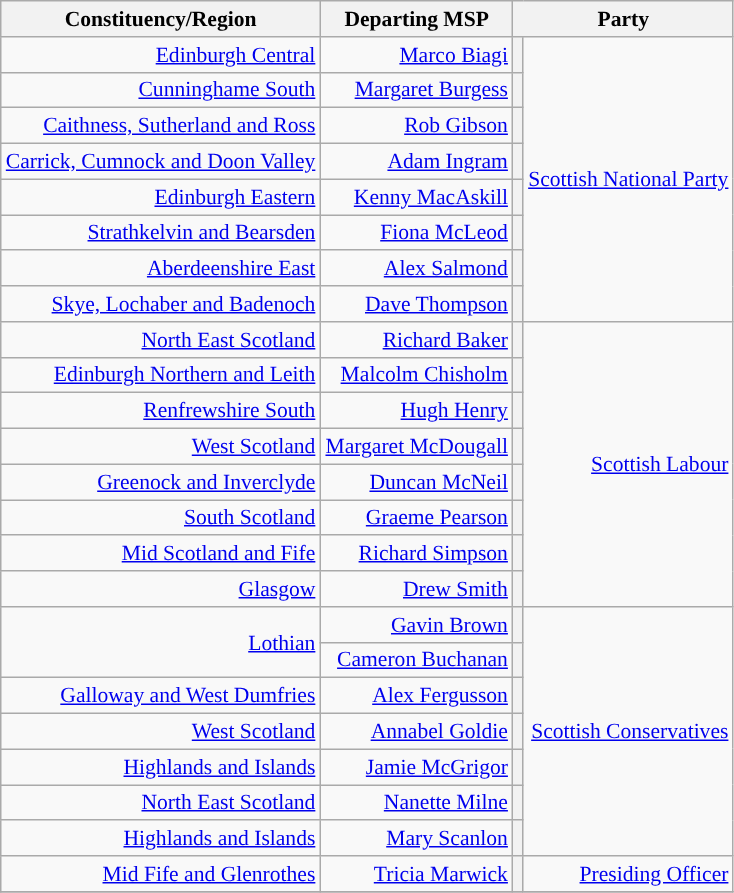<table class="wikitable" style="text-align:right; font-size:90%; margin-bottom:0">
<tr>
<th>Constituency/Region</th>
<th>Departing MSP</th>
<th colspan="2">Party</th>
</tr>
<tr>
<td><a href='#'>Edinburgh Central</a></td>
<td><a href='#'>Marco Biagi</a></td>
<th style="background-color: "></th>
<td rowspan="8"><a href='#'>Scottish National Party</a></td>
</tr>
<tr>
<td><a href='#'>Cunninghame South</a></td>
<td><a href='#'>Margaret Burgess</a></td>
<th style="background-color: "></th>
</tr>
<tr>
<td><a href='#'>Caithness, Sutherland and Ross</a></td>
<td><a href='#'>Rob Gibson</a></td>
<th style="background-color: "></th>
</tr>
<tr>
<td><a href='#'>Carrick, Cumnock and Doon Valley</a></td>
<td><a href='#'>Adam Ingram</a></td>
<th style="background-color: "></th>
</tr>
<tr>
<td><a href='#'>Edinburgh Eastern</a></td>
<td><a href='#'>Kenny MacAskill</a></td>
<th style="background-color: "></th>
</tr>
<tr>
<td><a href='#'>Strathkelvin and Bearsden</a></td>
<td><a href='#'>Fiona McLeod</a></td>
<th style="background-color: "></th>
</tr>
<tr>
<td><a href='#'>Aberdeenshire East</a></td>
<td><a href='#'>Alex Salmond</a></td>
<th style="background-color: "></th>
</tr>
<tr>
<td><a href='#'>Skye, Lochaber and Badenoch</a></td>
<td><a href='#'>Dave Thompson</a></td>
<th style="background-color: "></th>
</tr>
<tr>
<td><a href='#'>North East Scotland</a></td>
<td><a href='#'>Richard Baker</a></td>
<th style="background-color: "></th>
<td rowspan="8"><a href='#'>Scottish Labour</a></td>
</tr>
<tr>
<td><a href='#'>Edinburgh Northern and Leith</a></td>
<td><a href='#'>Malcolm Chisholm</a></td>
<th style="background-color: "></th>
</tr>
<tr>
<td><a href='#'>Renfrewshire South</a></td>
<td><a href='#'>Hugh Henry</a></td>
<th style="background-color: "></th>
</tr>
<tr>
<td><a href='#'>West Scotland</a></td>
<td><a href='#'>Margaret McDougall</a></td>
<th style="background-color: "></th>
</tr>
<tr>
<td><a href='#'>Greenock and Inverclyde</a></td>
<td><a href='#'>Duncan McNeil</a></td>
<th style="background-color: "></th>
</tr>
<tr>
<td><a href='#'>South Scotland</a></td>
<td><a href='#'>Graeme Pearson</a></td>
<th style="background-color: "></th>
</tr>
<tr>
<td><a href='#'>Mid Scotland and Fife</a></td>
<td><a href='#'>Richard Simpson</a></td>
<th style="background-color: "></th>
</tr>
<tr>
<td><a href='#'>Glasgow</a></td>
<td><a href='#'>Drew Smith</a></td>
<th style="background-color: "></th>
</tr>
<tr>
<td rowspan="2"><a href='#'>Lothian</a></td>
<td><a href='#'>Gavin Brown</a></td>
<th style="background-color: "></th>
<td rowspan="7"><a href='#'>Scottish Conservatives</a></td>
</tr>
<tr>
<td><a href='#'>Cameron Buchanan</a></td>
<th style="background-color: "></th>
</tr>
<tr>
<td><a href='#'>Galloway and West Dumfries</a></td>
<td><a href='#'>Alex Fergusson</a></td>
<th style="background-color: "></th>
</tr>
<tr>
<td><a href='#'>West Scotland</a></td>
<td><a href='#'>Annabel Goldie</a></td>
<th style="background-color: "></th>
</tr>
<tr>
<td><a href='#'>Highlands and Islands</a></td>
<td><a href='#'>Jamie McGrigor</a></td>
<th style="background-color: "></th>
</tr>
<tr>
<td><a href='#'>North East Scotland</a></td>
<td><a href='#'>Nanette Milne</a></td>
<th style="background-color: "></th>
</tr>
<tr>
<td><a href='#'>Highlands and Islands</a></td>
<td><a href='#'>Mary Scanlon</a></td>
<th style="background-color: "></th>
</tr>
<tr>
<td><a href='#'>Mid Fife and Glenrothes</a></td>
<td><a href='#'>Tricia Marwick</a></td>
<th style="background-color: "></th>
<td><a href='#'>Presiding Officer</a></td>
</tr>
<tr>
</tr>
</table>
